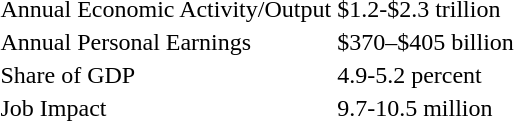<table class="Economic Impact of Commercial Aviation on the U.S. Economy (2006-2009)">
<tr>
<td>Annual Economic Activity/Output</td>
<td>$1.2-$2.3 trillion</td>
</tr>
<tr>
<td>Annual Personal Earnings</td>
<td>$370–$405 billion</td>
</tr>
<tr>
<td>Share of GDP</td>
<td>4.9-5.2 percent</td>
</tr>
<tr>
<td>Job Impact</td>
<td>9.7-10.5 million</td>
</tr>
</table>
